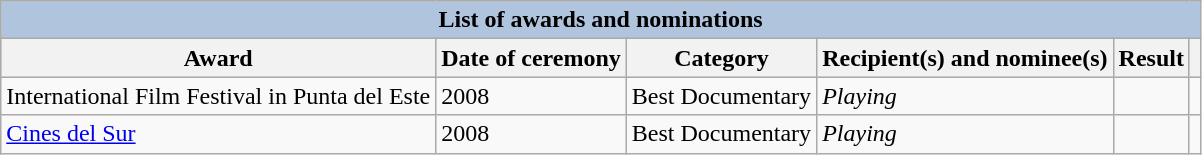<table class="wikitable sortable">
<tr style="background:#ccc; text-align:center;">
<th colspan="6" style="background: LightSteelBlue;">List of awards and nominations</th>
</tr>
<tr style="background:#ccc; text-align:center;">
<th scope="col">Award</th>
<th scope="col">Date of ceremony</th>
<th scope="col">Category</th>
<th scope="col">Recipient(s) and nominee(s)</th>
<th scope="col">Result</th>
<th scope="col" class="unsortable"></th>
</tr>
<tr>
<td rowspan="1">International Film Festival in Punta del Este</td>
<td>2008</td>
<td>Best Documentary</td>
<td><em>Playing</em></td>
<td></td>
<td style="text-align:center;"></td>
</tr>
<tr>
<td rowspan="1"><a href='#'>Cines del Sur</a></td>
<td>2008</td>
<td>Best Documentary</td>
<td><em>Playing</em></td>
<td></td>
<td style="text-align:center;"></td>
</tr>
</table>
